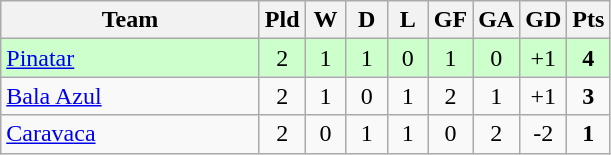<table class="wikitable" style="text-align: center;">
<tr>
<th width=165>Team</th>
<th width=20>Pld</th>
<th width=20>W</th>
<th width=20>D</th>
<th width=20>L</th>
<th width=20>GF</th>
<th width=20>GA</th>
<th width=20>GD</th>
<th width=20>Pts</th>
</tr>
<tr bgcolor=#ccffcc>
<td align=left> <a href='#'>Pinatar</a></td>
<td>2</td>
<td>1</td>
<td>1</td>
<td>0</td>
<td>1</td>
<td>0</td>
<td>+1</td>
<td><strong>4</strong></td>
</tr>
<tr>
<td align=left> <a href='#'>Bala Azul</a></td>
<td>2</td>
<td>1</td>
<td>0</td>
<td>1</td>
<td>2</td>
<td>1</td>
<td>+1</td>
<td><strong>3</strong></td>
</tr>
<tr>
<td align=left> <a href='#'>Caravaca</a></td>
<td>2</td>
<td>0</td>
<td>1</td>
<td>1</td>
<td>0</td>
<td>2</td>
<td>-2</td>
<td><strong>1</strong></td>
</tr>
</table>
